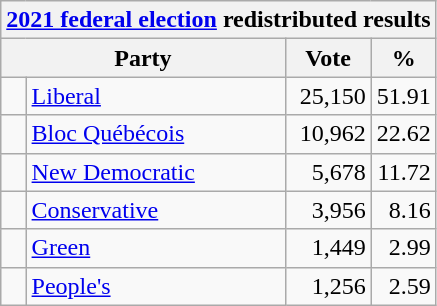<table class="wikitable">
<tr>
<th colspan="4"><a href='#'>2021 federal election</a> redistributed results</th>
</tr>
<tr>
<th bgcolor="#DDDDFF" width="130px" colspan="2">Party</th>
<th bgcolor="#DDDDFF" width="50px">Vote</th>
<th bgcolor="#DDDDFF" width="30px">%</th>
</tr>
<tr>
<td> </td>
<td><a href='#'>Liberal</a></td>
<td align=right>25,150</td>
<td align=right>51.91</td>
</tr>
<tr>
<td> </td>
<td><a href='#'>Bloc Québécois</a></td>
<td align=right>10,962</td>
<td align=right>22.62</td>
</tr>
<tr>
<td> </td>
<td><a href='#'>New Democratic</a></td>
<td align=right>5,678</td>
<td align=right>11.72</td>
</tr>
<tr>
<td> </td>
<td><a href='#'>Conservative</a></td>
<td align=right>3,956</td>
<td align=right>8.16</td>
</tr>
<tr>
<td> </td>
<td><a href='#'>Green</a></td>
<td align=right>1,449</td>
<td align=right>2.99</td>
</tr>
<tr>
<td> </td>
<td><a href='#'>People's</a></td>
<td align=right>1,256</td>
<td align=right>2.59</td>
</tr>
</table>
